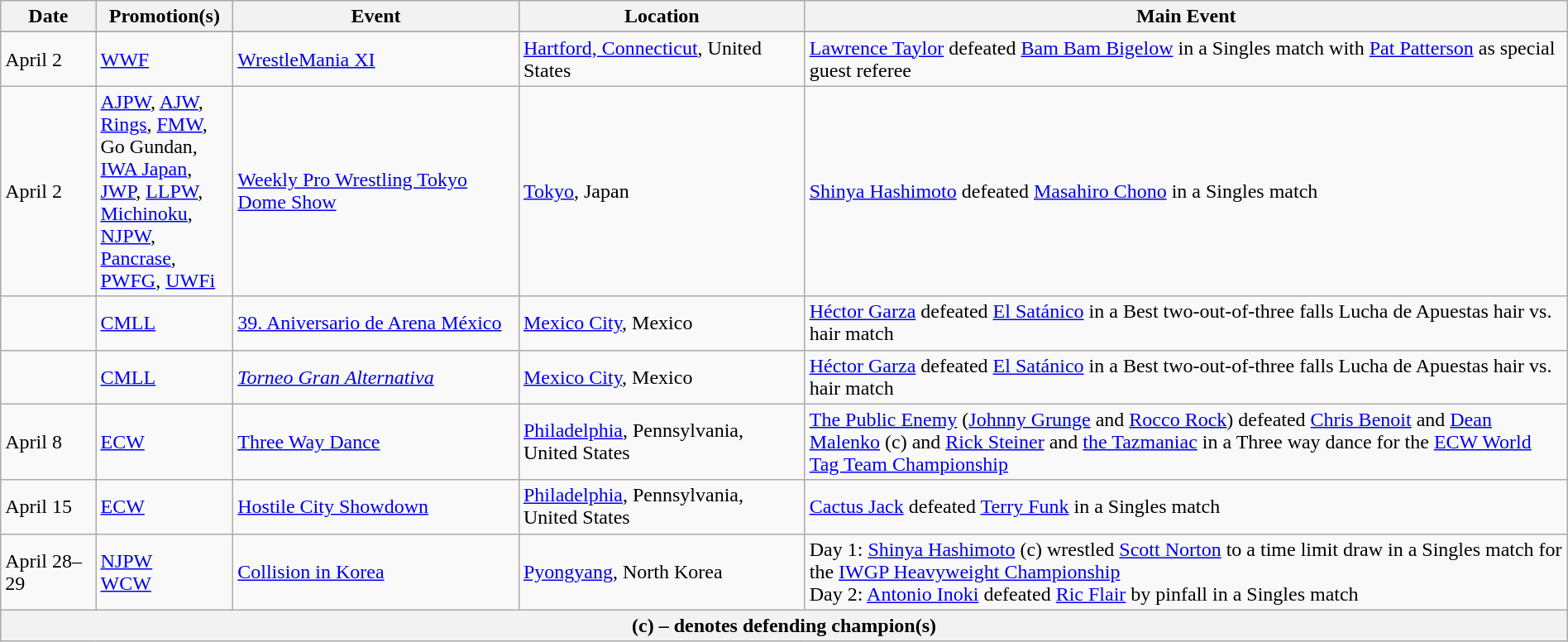<table class="wikitable" style="width:100%;">
<tr>
<th width="5%">Date</th>
<th width="5%">Promotion(s)</th>
<th style="width:15%;">Event</th>
<th style="width:15%;">Location</th>
<th style="width:40%;">Main Event</th>
</tr>
<tr style="width:20%;" |Notes>
</tr>
<tr>
<td>April 2</td>
<td><a href='#'>WWF</a></td>
<td><a href='#'>WrestleMania XI</a></td>
<td><a href='#'>Hartford, Connecticut</a>, United States</td>
<td><a href='#'>Lawrence Taylor</a> defeated <a href='#'>Bam Bam Bigelow</a> in a Singles match with <a href='#'>Pat Patterson</a> as special guest referee</td>
</tr>
<tr>
<td>April 2</td>
<td><a href='#'>AJPW</a>, <a href='#'>AJW</a>, <a href='#'>Rings</a>, <a href='#'>FMW</a>, Go Gundan, <a href='#'>IWA Japan</a>, <a href='#'>JWP</a>, <a href='#'>LLPW</a>, <a href='#'>Michinoku</a>, <a href='#'>NJPW</a>, <a href='#'>Pancrase</a>, <a href='#'>PWFG</a>, <a href='#'>UWFi</a></td>
<td><a href='#'>Weekly Pro Wrestling Tokyo Dome Show</a></td>
<td><a href='#'>Tokyo</a>, Japan</td>
<td><a href='#'>Shinya Hashimoto</a> defeated <a href='#'>Masahiro Chono</a> in a Singles match</td>
</tr>
<tr>
<td></td>
<td><a href='#'>CMLL</a></td>
<td><a href='#'>39. Aniversario de Arena México</a></td>
<td><a href='#'>Mexico City</a>, Mexico</td>
<td><a href='#'>Héctor Garza</a> defeated <a href='#'>El Satánico</a> in a Best two-out-of-three falls Lucha de Apuestas hair vs. hair match</td>
</tr>
<tr>
<td></td>
<td><a href='#'>CMLL</a></td>
<td><em><a href='#'>Torneo Gran Alternativa</a></em></td>
<td><a href='#'>Mexico City</a>, Mexico</td>
<td><a href='#'>Héctor Garza</a> defeated <a href='#'>El Satánico</a> in a Best two-out-of-three falls Lucha de Apuestas hair vs. hair match</td>
</tr>
<tr>
<td>April 8</td>
<td><a href='#'>ECW</a></td>
<td><a href='#'>Three Way Dance</a></td>
<td><a href='#'>Philadelphia</a>, Pennsylvania, United States</td>
<td><a href='#'>The Public Enemy</a> (<a href='#'>Johnny Grunge</a> and <a href='#'>Rocco Rock</a>) defeated <a href='#'>Chris Benoit</a> and <a href='#'>Dean Malenko</a> (c) and <a href='#'>Rick Steiner</a> and <a href='#'>the Tazmaniac</a> in a Three way dance for the <a href='#'>ECW World Tag Team Championship</a></td>
</tr>
<tr>
<td>April 15</td>
<td><a href='#'>ECW</a></td>
<td><a href='#'>Hostile City Showdown</a></td>
<td><a href='#'>Philadelphia</a>, Pennsylvania, United States</td>
<td><a href='#'>Cactus Jack</a> defeated <a href='#'>Terry Funk</a> in a Singles match</td>
</tr>
<tr>
<td>April 28–29</td>
<td><a href='#'>NJPW</a> <br> <a href='#'>WCW</a></td>
<td><a href='#'>Collision in Korea</a></td>
<td><a href='#'>Pyongyang</a>, North Korea</td>
<td>Day 1: <a href='#'>Shinya Hashimoto</a> (c) wrestled <a href='#'>Scott Norton</a> to a time limit draw in a Singles match for the <a href='#'>IWGP Heavyweight Championship</a><br>Day 2: <a href='#'>Antonio Inoki</a> defeated <a href='#'>Ric Flair</a> by pinfall in a Singles match</td>
</tr>
<tr>
<th colspan="6">(c) – denotes defending champion(s)</th>
</tr>
</table>
